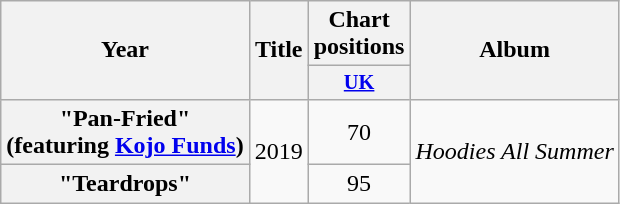<table class="wikitable plainrowheaders" style="text-align:center;">
<tr>
<th scope="col" rowspan="2">Year</th>
<th scope="col" rowspan="2">Title</th>
<th scope="col" colspan="1">Chart positions</th>
<th scope="col" rowspan="2">Album</th>
</tr>
<tr>
<th scope="col" style="width:3em;font-size:85%;"><a href='#'>UK</a><br></th>
</tr>
<tr>
<th scope="row">"Pan-Fried"<br><span>(featuring <a href='#'>Kojo Funds</a>)</span></th>
<td rowspan="2">2019</td>
<td>70</td>
<td rowspan="2"><em>Hoodies All Summer</em></td>
</tr>
<tr>
<th scope="row">"Teardrops"</th>
<td>95</td>
</tr>
</table>
